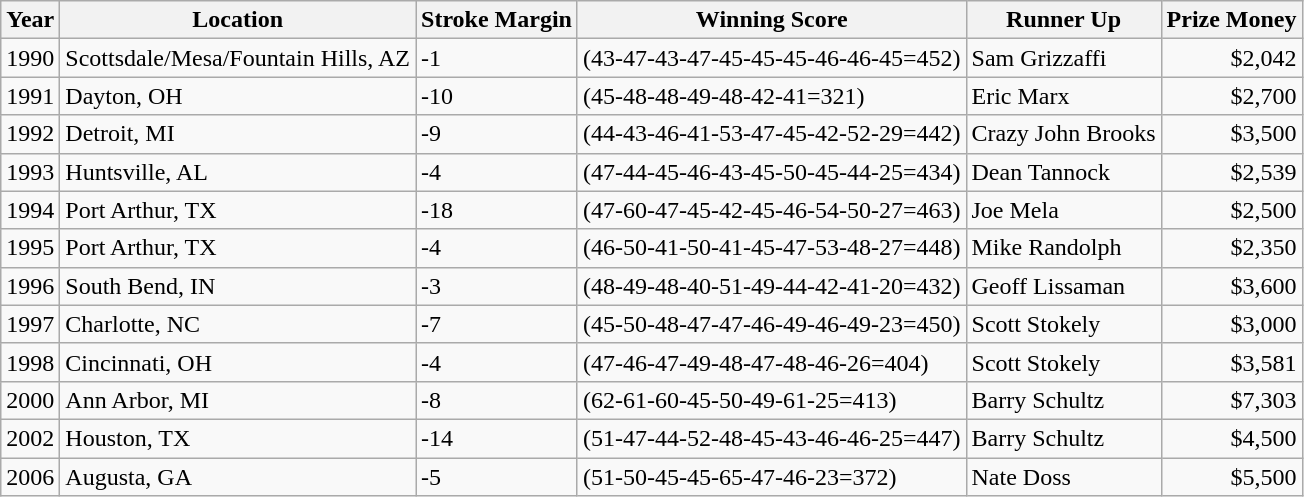<table class="wikitable">
<tr>
<th>Year</th>
<th>Location</th>
<th>Stroke Margin</th>
<th>Winning Score</th>
<th>Runner Up</th>
<th>Prize Money</th>
</tr>
<tr>
<td>1990</td>
<td>Scottsdale/Mesa/Fountain Hills, AZ</td>
<td>-1</td>
<td>(43-47-43-47-45-45-45-46-46-45=452)</td>
<td>Sam Grizzaffi</td>
<td align="right">$2,042</td>
</tr>
<tr>
<td>1991</td>
<td>Dayton, OH</td>
<td>-10</td>
<td>(45-48-48-49-48-42-41=321)</td>
<td>Eric Marx</td>
<td align="right">$2,700</td>
</tr>
<tr>
<td>1992</td>
<td>Detroit, MI</td>
<td>-9</td>
<td>(44-43-46-41-53-47-45-42-52-29=442)</td>
<td>Crazy John Brooks</td>
<td align="right">$3,500</td>
</tr>
<tr>
<td>1993</td>
<td>Huntsville, AL</td>
<td>-4</td>
<td>(47-44-45-46-43-45-50-45-44-25=434)</td>
<td>Dean Tannock</td>
<td align="right">$2,539</td>
</tr>
<tr>
<td>1994</td>
<td>Port Arthur, TX</td>
<td>-18</td>
<td>(47-60-47-45-42-45-46-54-50-27=463)</td>
<td>Joe Mela</td>
<td align="right">$2,500</td>
</tr>
<tr>
<td>1995</td>
<td>Port Arthur, TX</td>
<td>-4</td>
<td>(46-50-41-50-41-45-47-53-48-27=448)</td>
<td>Mike Randolph</td>
<td align="right">$2,350</td>
</tr>
<tr>
<td>1996</td>
<td>South Bend, IN</td>
<td>-3</td>
<td>(48-49-48-40-51-49-44-42-41-20=432)</td>
<td>Geoff Lissaman</td>
<td align="right">$3,600</td>
</tr>
<tr>
<td>1997</td>
<td>Charlotte, NC</td>
<td>-7</td>
<td>(45-50-48-47-47-46-49-46-49-23=450)</td>
<td>Scott Stokely</td>
<td align="right">$3,000</td>
</tr>
<tr>
<td>1998</td>
<td>Cincinnati, OH</td>
<td>-4</td>
<td>(47-46-47-49-48-47-48-46-26=404)</td>
<td>Scott Stokely</td>
<td align="right">$3,581</td>
</tr>
<tr>
<td>2000</td>
<td>Ann Arbor, MI</td>
<td>-8</td>
<td>(62-61-60-45-50-49-61-25=413)</td>
<td>Barry Schultz</td>
<td align="right">$7,303</td>
</tr>
<tr>
<td>2002</td>
<td>Houston, TX</td>
<td>-14</td>
<td>(51-47-44-52-48-45-43-46-46-25=447)</td>
<td>Barry Schultz</td>
<td align="right">$4,500</td>
</tr>
<tr>
<td>2006</td>
<td>Augusta, GA</td>
<td>-5</td>
<td>(51-50-45-45-65-47-46-23=372)</td>
<td>Nate Doss</td>
<td align="right">$5,500</td>
</tr>
</table>
